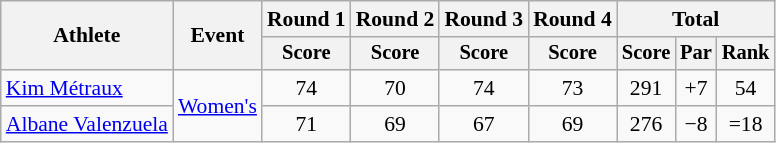<table class=wikitable style=font-size:90%;text-align:center>
<tr>
<th rowspan=2>Athlete</th>
<th rowspan=2>Event</th>
<th>Round 1</th>
<th>Round 2</th>
<th>Round 3</th>
<th>Round 4</th>
<th colspan=3>Total</th>
</tr>
<tr style=font-size:95%>
<th>Score</th>
<th>Score</th>
<th>Score</th>
<th>Score</th>
<th>Score</th>
<th>Par</th>
<th>Rank</th>
</tr>
<tr>
<td align=left><a href='#'>Kim Métraux</a></td>
<td align=left rowspan=2><a href='#'>Women's</a></td>
<td>74</td>
<td>70</td>
<td>74</td>
<td>73</td>
<td>291</td>
<td>+7</td>
<td>54</td>
</tr>
<tr>
<td align=left><a href='#'>Albane Valenzuela</a></td>
<td>71</td>
<td>69</td>
<td>67</td>
<td>69</td>
<td>276</td>
<td>−8</td>
<td>=18</td>
</tr>
</table>
